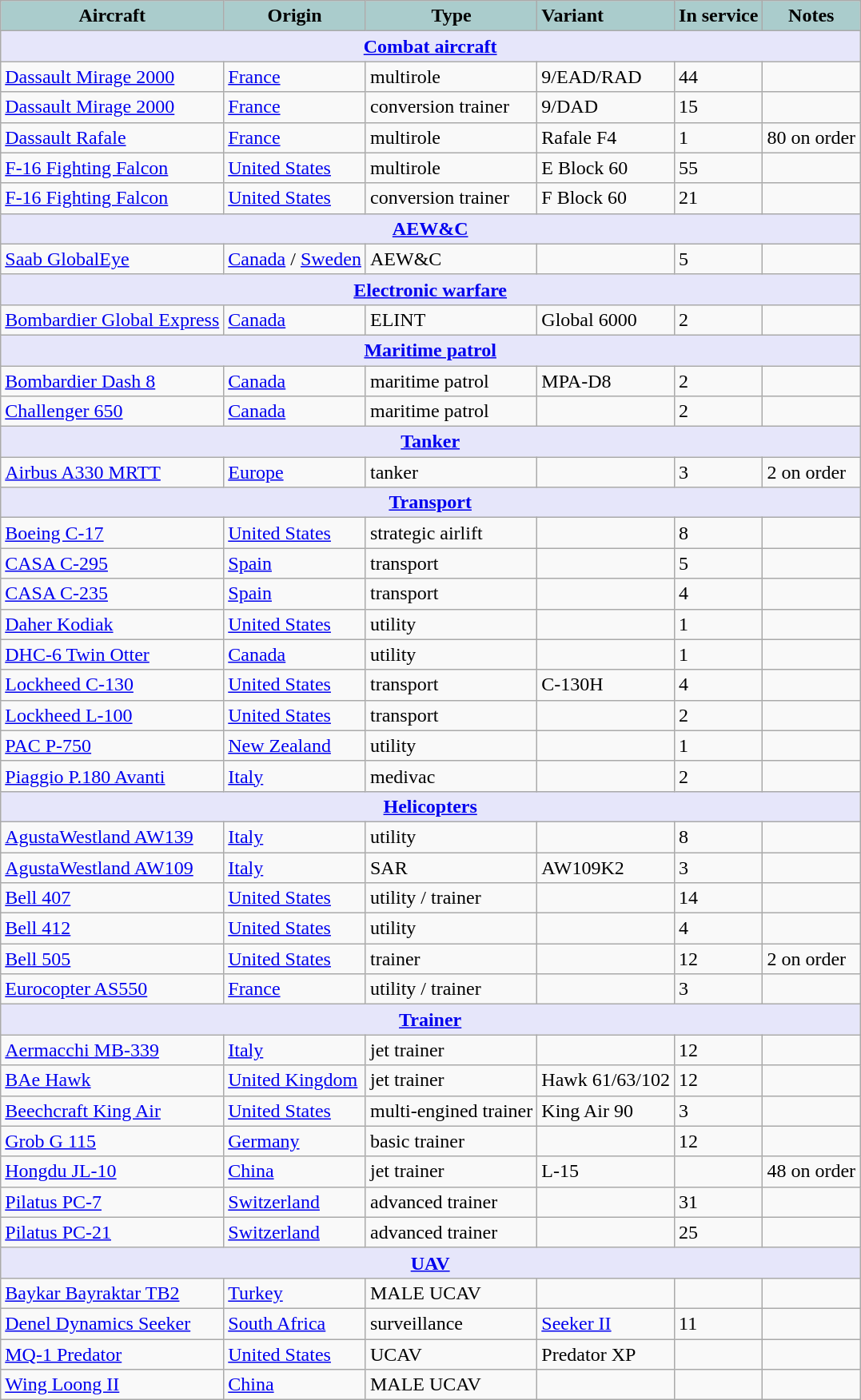<table class="wikitable">
<tr>
<th style="text-align:center; background:#acc;">Aircraft</th>
<th style="text-align: center; background:#acc;">Origin</th>
<th style="text-align:l center; background:#acc;">Type</th>
<th style="text-align:left; background:#acc;">Variant</th>
<th style="text-align:center; background:#acc;">In service</th>
<th style="text-align: center; background:#acc;">Notes</th>
</tr>
<tr>
<th colspan="6" style="align: center; background: lavender;"><a href='#'>Combat aircraft</a></th>
</tr>
<tr>
<td><a href='#'>Dassault Mirage 2000</a></td>
<td><a href='#'>France</a></td>
<td>multirole</td>
<td>9/EAD/RAD</td>
<td>44</td>
<td></td>
</tr>
<tr>
<td><a href='#'>Dassault Mirage 2000</a></td>
<td><a href='#'>France</a></td>
<td>conversion trainer</td>
<td>9/DAD</td>
<td>15</td>
<td></td>
</tr>
<tr>
<td><a href='#'>Dassault Rafale</a></td>
<td><a href='#'>France</a></td>
<td>multirole</td>
<td>Rafale F4</td>
<td>1</td>
<td>80 on order</td>
</tr>
<tr>
<td><a href='#'>F-16 Fighting Falcon</a></td>
<td><a href='#'>United States</a></td>
<td>multirole</td>
<td>E Block 60</td>
<td>55</td>
<td></td>
</tr>
<tr>
<td><a href='#'>F-16 Fighting Falcon</a></td>
<td><a href='#'>United States</a></td>
<td>conversion trainer</td>
<td>F Block 60</td>
<td>21</td>
<td></td>
</tr>
<tr>
<th colspan="6" style="align: center; background: lavender;"><a href='#'>AEW&C</a></th>
</tr>
<tr>
<td><a href='#'>Saab GlobalEye</a></td>
<td><a href='#'>Canada</a> / <a href='#'>Sweden</a></td>
<td>AEW&C</td>
<td></td>
<td>5</td>
<td></td>
</tr>
<tr>
<th colspan="6" style="align: center; background: lavender;"><a href='#'>Electronic warfare</a></th>
</tr>
<tr>
<td><a href='#'>Bombardier Global Express</a></td>
<td><a href='#'>Canada</a></td>
<td>ELINT</td>
<td>Global 6000</td>
<td>2</td>
<td></td>
</tr>
<tr>
<th colspan="6" style="align: center; background: lavender;"><a href='#'>Maritime patrol</a></th>
</tr>
<tr>
<td><a href='#'>Bombardier Dash 8</a></td>
<td><a href='#'>Canada</a></td>
<td>maritime patrol</td>
<td>MPA-D8</td>
<td>2</td>
<td></td>
</tr>
<tr>
<td><a href='#'>Challenger 650</a></td>
<td><a href='#'>Canada</a></td>
<td>maritime patrol</td>
<td></td>
<td>2</td>
<td></td>
</tr>
<tr>
<th colspan="7" style="align: center; background: lavender;"><a href='#'>Tanker</a></th>
</tr>
<tr>
<td><a href='#'>Airbus A330 MRTT</a></td>
<td><a href='#'>Europe</a></td>
<td>tanker</td>
<td></td>
<td>3</td>
<td>2 on order</td>
</tr>
<tr>
<th colspan="7" style="align: center; background: lavender;"><a href='#'>Transport</a></th>
</tr>
<tr>
<td><a href='#'>Boeing C-17</a></td>
<td><a href='#'>United States</a></td>
<td>strategic airlift</td>
<td></td>
<td>8</td>
<td></td>
</tr>
<tr>
<td><a href='#'>CASA C-295</a></td>
<td><a href='#'>Spain</a></td>
<td>transport</td>
<td></td>
<td>5</td>
<td></td>
</tr>
<tr>
<td><a href='#'>CASA C-235</a></td>
<td><a href='#'>Spain</a></td>
<td>transport</td>
<td></td>
<td>4</td>
<td></td>
</tr>
<tr>
<td><a href='#'>Daher Kodiak</a></td>
<td><a href='#'>United States</a></td>
<td>utility</td>
<td></td>
<td>1</td>
<td></td>
</tr>
<tr>
<td><a href='#'>DHC-6 Twin Otter</a></td>
<td><a href='#'>Canada</a></td>
<td>utility</td>
<td></td>
<td>1</td>
<td></td>
</tr>
<tr>
<td><a href='#'>Lockheed C-130</a></td>
<td><a href='#'>United States</a></td>
<td>transport</td>
<td>C-130H</td>
<td>4</td>
<td></td>
</tr>
<tr>
<td><a href='#'>Lockheed L-100</a></td>
<td><a href='#'>United States</a></td>
<td>transport</td>
<td></td>
<td>2</td>
<td></td>
</tr>
<tr>
<td><a href='#'>PAC P-750</a></td>
<td><a href='#'>New Zealand</a></td>
<td>utility</td>
<td></td>
<td>1</td>
<td></td>
</tr>
<tr>
<td><a href='#'>Piaggio P.180 Avanti</a></td>
<td><a href='#'>Italy</a></td>
<td>medivac</td>
<td></td>
<td>2</td>
<td></td>
</tr>
<tr>
<th colspan="7" style="align: center; background: lavender;"><a href='#'>Helicopters</a></th>
</tr>
<tr>
<td><a href='#'>AgustaWestland AW139</a></td>
<td><a href='#'>Italy</a></td>
<td>utility</td>
<td></td>
<td>8</td>
<td></td>
</tr>
<tr>
<td><a href='#'>AgustaWestland AW109</a></td>
<td><a href='#'>Italy</a></td>
<td>SAR</td>
<td>AW109K2</td>
<td>3</td>
<td></td>
</tr>
<tr>
<td><a href='#'>Bell 407</a></td>
<td><a href='#'>United States</a></td>
<td>utility / trainer</td>
<td></td>
<td>14</td>
<td></td>
</tr>
<tr>
<td><a href='#'>Bell 412</a></td>
<td><a href='#'>United States</a></td>
<td>utility</td>
<td></td>
<td>4</td>
<td></td>
</tr>
<tr>
<td><a href='#'>Bell 505</a></td>
<td><a href='#'>United States</a></td>
<td>trainer</td>
<td></td>
<td>12</td>
<td>2 on order</td>
</tr>
<tr>
<td><a href='#'>Eurocopter AS550</a></td>
<td><a href='#'>France</a></td>
<td>utility / trainer</td>
<td></td>
<td>3</td>
<td></td>
</tr>
<tr>
<th colspan="7" style="align: center; background: lavender;"><a href='#'>Trainer</a></th>
</tr>
<tr>
<td><a href='#'>Aermacchi MB-339</a></td>
<td><a href='#'>Italy</a></td>
<td>jet trainer</td>
<td></td>
<td>12</td>
<td></td>
</tr>
<tr>
<td><a href='#'>BAe Hawk</a></td>
<td><a href='#'>United Kingdom</a></td>
<td>jet trainer</td>
<td>Hawk 61/63/102</td>
<td>12</td>
<td></td>
</tr>
<tr>
<td><a href='#'>Beechcraft King Air</a></td>
<td><a href='#'>United States</a></td>
<td>multi-engined trainer</td>
<td>King Air 90</td>
<td>3</td>
<td></td>
</tr>
<tr>
<td><a href='#'>Grob G 115</a></td>
<td><a href='#'>Germany</a></td>
<td>basic trainer</td>
<td></td>
<td>12</td>
<td></td>
</tr>
<tr>
<td><a href='#'>Hongdu JL-10</a></td>
<td><a href='#'>China</a></td>
<td>jet trainer</td>
<td>L-15</td>
<td></td>
<td>48 on order</td>
</tr>
<tr>
<td><a href='#'>Pilatus PC-7</a></td>
<td><a href='#'>Switzerland</a></td>
<td>advanced trainer</td>
<td></td>
<td>31</td>
<td></td>
</tr>
<tr>
<td><a href='#'>Pilatus PC-21</a></td>
<td><a href='#'>Switzerland</a></td>
<td>advanced trainer</td>
<td></td>
<td>25</td>
<td></td>
</tr>
<tr>
<th colspan="7" style="align: center; background: lavender;"><a href='#'>UAV</a></th>
</tr>
<tr>
<td><a href='#'>Baykar Bayraktar TB2</a></td>
<td><a href='#'>Turkey</a></td>
<td>MALE UCAV</td>
<td></td>
<td></td>
<td></td>
</tr>
<tr>
<td><a href='#'>Denel Dynamics Seeker</a></td>
<td><a href='#'>South Africa</a></td>
<td>surveillance</td>
<td><a href='#'>Seeker II</a></td>
<td>11</td>
<td></td>
</tr>
<tr>
<td><a href='#'>MQ-1 Predator</a></td>
<td><a href='#'>United States</a></td>
<td>UCAV</td>
<td>Predator XP</td>
<td></td>
<td></td>
</tr>
<tr>
<td><a href='#'>Wing Loong II</a></td>
<td><a href='#'>China</a></td>
<td>MALE UCAV</td>
<td></td>
<td></td>
<td></td>
</tr>
</table>
